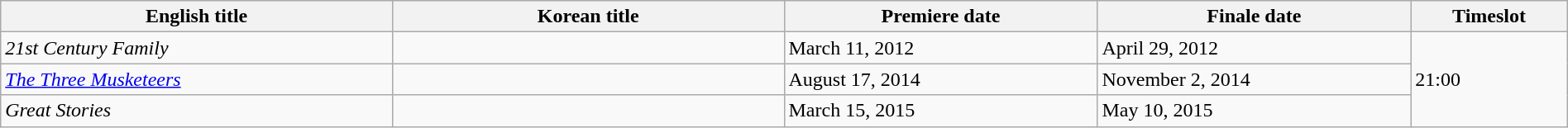<table class="wikitable sortable" width="100%">
<tr>
<th style="width:25%">English title</th>
<th style="width:25%">Korean title</th>
<th style="width:20%">Premiere date</th>
<th style="width:20%">Finale date</th>
<th style="width:10%">Timeslot</th>
</tr>
<tr>
<td><em>21st Century Family</em></td>
<td></td>
<td>March 11, 2012</td>
<td>April 29, 2012</td>
<td rowspan="3">21:00</td>
</tr>
<tr>
<td><em><a href='#'>The Three Musketeers</a></em></td>
<td></td>
<td>August 17, 2014</td>
<td>November 2, 2014</td>
</tr>
<tr>
<td><em>Great Stories</em></td>
<td></td>
<td>March 15, 2015</td>
<td>May 10, 2015</td>
</tr>
</table>
